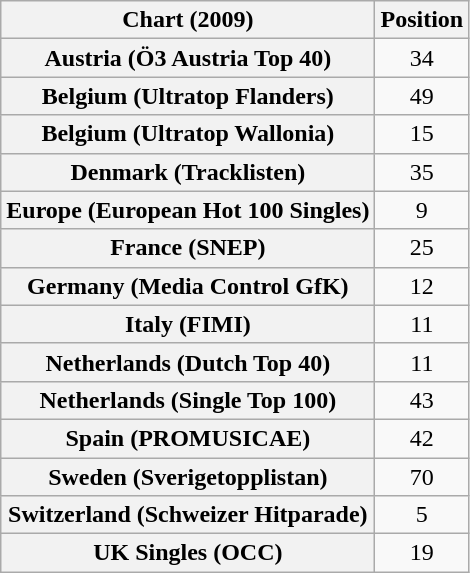<table class="wikitable sortable plainrowheaders" style="text-align:center">
<tr>
<th scope="col">Chart (2009)</th>
<th scope="col">Position</th>
</tr>
<tr>
<th scope="row">Austria (Ö3 Austria Top 40)</th>
<td>34</td>
</tr>
<tr>
<th scope="row">Belgium (Ultratop Flanders)</th>
<td>49</td>
</tr>
<tr>
<th scope="row">Belgium (Ultratop Wallonia)</th>
<td>15</td>
</tr>
<tr>
<th scope="row">Denmark (Tracklisten)</th>
<td>35</td>
</tr>
<tr>
<th scope="row">Europe (European Hot 100 Singles)</th>
<td>9</td>
</tr>
<tr>
<th scope="row">France (SNEP)</th>
<td>25</td>
</tr>
<tr>
<th scope="row">Germany (Media Control GfK)</th>
<td>12</td>
</tr>
<tr>
<th scope="row">Italy (FIMI)</th>
<td>11</td>
</tr>
<tr>
<th scope="row">Netherlands (Dutch Top 40)</th>
<td>11</td>
</tr>
<tr>
<th scope="row">Netherlands (Single Top 100)</th>
<td>43</td>
</tr>
<tr>
<th scope="row">Spain (PROMUSICAE)</th>
<td>42</td>
</tr>
<tr>
<th scope="row">Sweden (Sverigetopplistan)</th>
<td>70</td>
</tr>
<tr>
<th scope="row">Switzerland (Schweizer Hitparade)</th>
<td>5</td>
</tr>
<tr>
<th scope="row">UK Singles (OCC)</th>
<td>19</td>
</tr>
</table>
